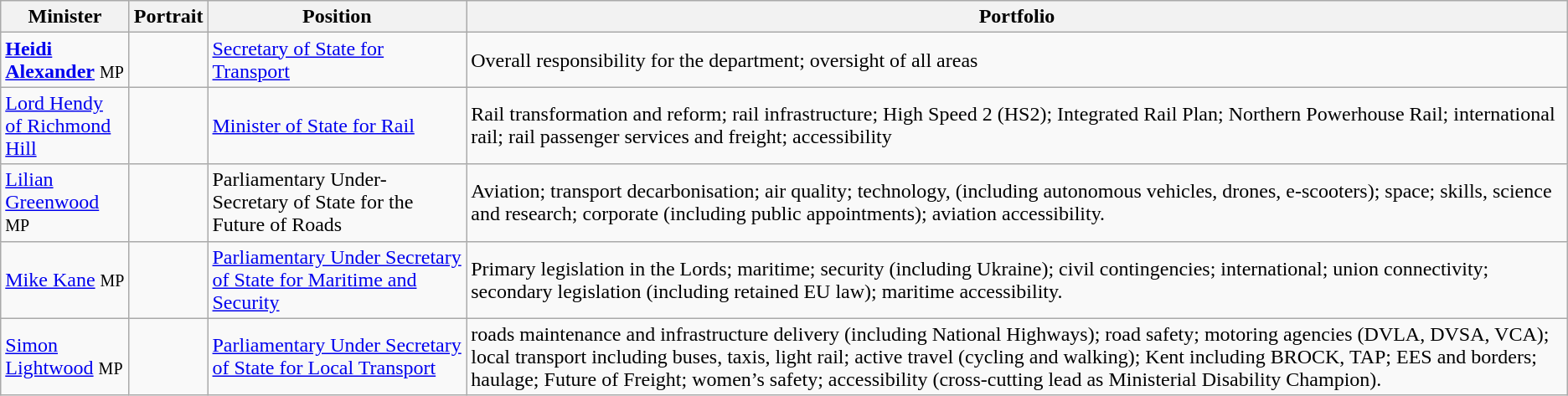<table class=wikitable>
<tr>
<th width=95x>Minister</th>
<th>Portrait</th>
<th>Position</th>
<th>Portfolio</th>
</tr>
<tr>
<td><strong><a href='#'>Heidi Alexander</a></strong> <small>MP</small></td>
<td></td>
<td><a href='#'>Secretary of State for Transport</a></td>
<td>Overall responsibility for the department; oversight of all areas</td>
</tr>
<tr>
<td><a href='#'>Lord Hendy of Richmond Hill</a></td>
<td></td>
<td><a href='#'> Minister of State for Rail</a></td>
<td>Rail transformation and reform; rail infrastructure; High Speed 2 (HS2); Integrated Rail Plan; Northern Powerhouse Rail; international rail; rail passenger services and freight; accessibility</td>
</tr>
<tr>
<td><a href='#'>Lilian Greenwood</a> <small>MP</small></td>
<td></td>
<td>Parliamentary Under-Secretary of State for the Future of Roads</td>
<td>Aviation; transport decarbonisation; air quality; technology, (including autonomous vehicles, drones, e-scooters); space; skills, science and research; corporate (including public appointments); aviation accessibility.</td>
</tr>
<tr>
<td><a href='#'>Mike Kane</a> <small>MP</small></td>
<td></td>
<td><a href='#'>Parliamentary Under Secretary of State for Maritime and Security</a></td>
<td>Primary legislation in the Lords; maritime; security (including Ukraine); civil contingencies; international; union connectivity; secondary legislation (including retained EU law); maritime accessibility.</td>
</tr>
<tr>
<td><a href='#'>Simon Lightwood</a> <small>MP</small></td>
<td></td>
<td><a href='#'>Parliamentary Under Secretary of State for Local Transport</a></td>
<td>roads maintenance and infrastructure delivery (including National Highways); road safety; motoring agencies (DVLA, DVSA, VCA); local transport including buses, taxis, light rail; active travel (cycling and walking); Kent including BROCK, TAP; EES and borders; haulage; Future of Freight; women’s safety; accessibility (cross-cutting lead as Ministerial Disability Champion).</td>
</tr>
</table>
